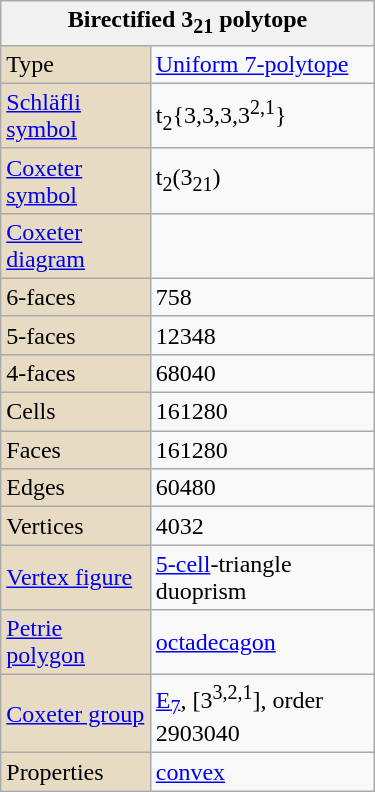<table class="wikitable" align="right" style="margin-left:10px" width="250">
<tr>
<th bgcolor=#e7dcc3 colspan=2>Birectified 3<sub>21</sub> polytope</th>
</tr>
<tr>
<td bgcolor=#e7dcc3>Type</td>
<td><a href='#'>Uniform 7-polytope</a></td>
</tr>
<tr>
<td bgcolor=#e7dcc3><a href='#'>Schläfli symbol</a></td>
<td>t<sub>2</sub>{3,3,3,3<sup>2,1</sup>}</td>
</tr>
<tr>
<td bgcolor=#e7dcc3><a href='#'>Coxeter symbol</a></td>
<td>t<sub>2</sub>(3<sub>21</sub>)</td>
</tr>
<tr>
<td bgcolor=#e7dcc3><a href='#'>Coxeter diagram</a></td>
<td></td>
</tr>
<tr>
<td bgcolor=#e7dcc3>6-faces</td>
<td>758</td>
</tr>
<tr>
<td bgcolor=#e7dcc3>5-faces</td>
<td>12348</td>
</tr>
<tr>
<td bgcolor=#e7dcc3>4-faces</td>
<td>68040</td>
</tr>
<tr>
<td bgcolor=#e7dcc3>Cells</td>
<td>161280</td>
</tr>
<tr>
<td bgcolor=#e7dcc3>Faces</td>
<td>161280</td>
</tr>
<tr>
<td bgcolor=#e7dcc3>Edges</td>
<td>60480</td>
</tr>
<tr>
<td bgcolor=#e7dcc3>Vertices</td>
<td>4032</td>
</tr>
<tr>
<td bgcolor=#e7dcc3><a href='#'>Vertex figure</a></td>
<td><a href='#'>5-cell</a>-triangle duoprism</td>
</tr>
<tr>
<td bgcolor=#e7dcc3><a href='#'>Petrie polygon</a></td>
<td><a href='#'>octadecagon</a></td>
</tr>
<tr>
<td bgcolor=#e7dcc3><a href='#'>Coxeter group</a></td>
<td><a href='#'>E<sub>7</sub></a>, [3<sup>3,2,1</sup>], order 2903040</td>
</tr>
<tr>
<td bgcolor=#e7dcc3>Properties</td>
<td><a href='#'>convex</a></td>
</tr>
</table>
